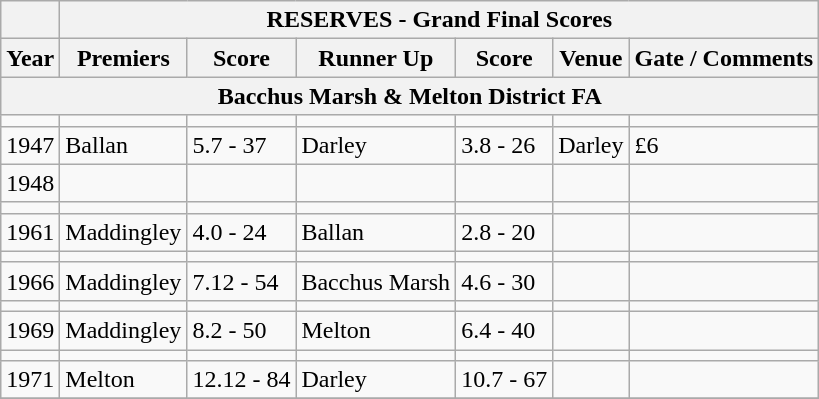<table class="wikitable collapsible collapsed">
<tr>
<th></th>
<th colspan=9>RESERVES - Grand Final Scores</th>
</tr>
<tr>
<th>Year</th>
<th><span><strong>Premiers</strong></span></th>
<th>Score</th>
<th>Runner Up</th>
<th>Score</th>
<th>Venue</th>
<th>Gate / Comments</th>
</tr>
<tr>
<th colspan=10>Bacchus Marsh & Melton District FA</th>
</tr>
<tr>
<td></td>
<td></td>
<td></td>
<td></td>
<td></td>
<td></td>
<td></td>
</tr>
<tr>
<td>1947</td>
<td>Ballan</td>
<td>5.7 - 37</td>
<td>Darley</td>
<td>3.8 - 26</td>
<td>Darley</td>
<td>£6</td>
</tr>
<tr>
<td>1948</td>
<td></td>
<td></td>
<td></td>
<td></td>
<td></td>
<td></td>
</tr>
<tr>
<td></td>
<td></td>
<td></td>
<td></td>
<td></td>
<td></td>
<td></td>
</tr>
<tr>
<td>1961</td>
<td>Maddingley</td>
<td>4.0 - 24</td>
<td>Ballan</td>
<td>2.8 - 20</td>
<td></td>
<td></td>
</tr>
<tr>
<td></td>
<td></td>
<td></td>
<td></td>
<td></td>
<td></td>
<td></td>
</tr>
<tr>
<td>1966</td>
<td>Maddingley</td>
<td>7.12 - 54</td>
<td>Bacchus Marsh</td>
<td>4.6 - 30</td>
<td></td>
<td></td>
</tr>
<tr>
<td></td>
<td></td>
<td></td>
<td></td>
<td></td>
<td></td>
<td></td>
</tr>
<tr>
<td>1969</td>
<td>Maddingley</td>
<td>8.2 - 50</td>
<td>Melton</td>
<td>6.4 - 40</td>
<td></td>
<td></td>
</tr>
<tr>
<td></td>
<td></td>
<td></td>
<td></td>
<td></td>
<td></td>
<td></td>
</tr>
<tr>
<td>1971</td>
<td>Melton</td>
<td>12.12 - 84</td>
<td>Darley</td>
<td>10.7 - 67</td>
<td></td>
<td></td>
</tr>
<tr>
</tr>
</table>
